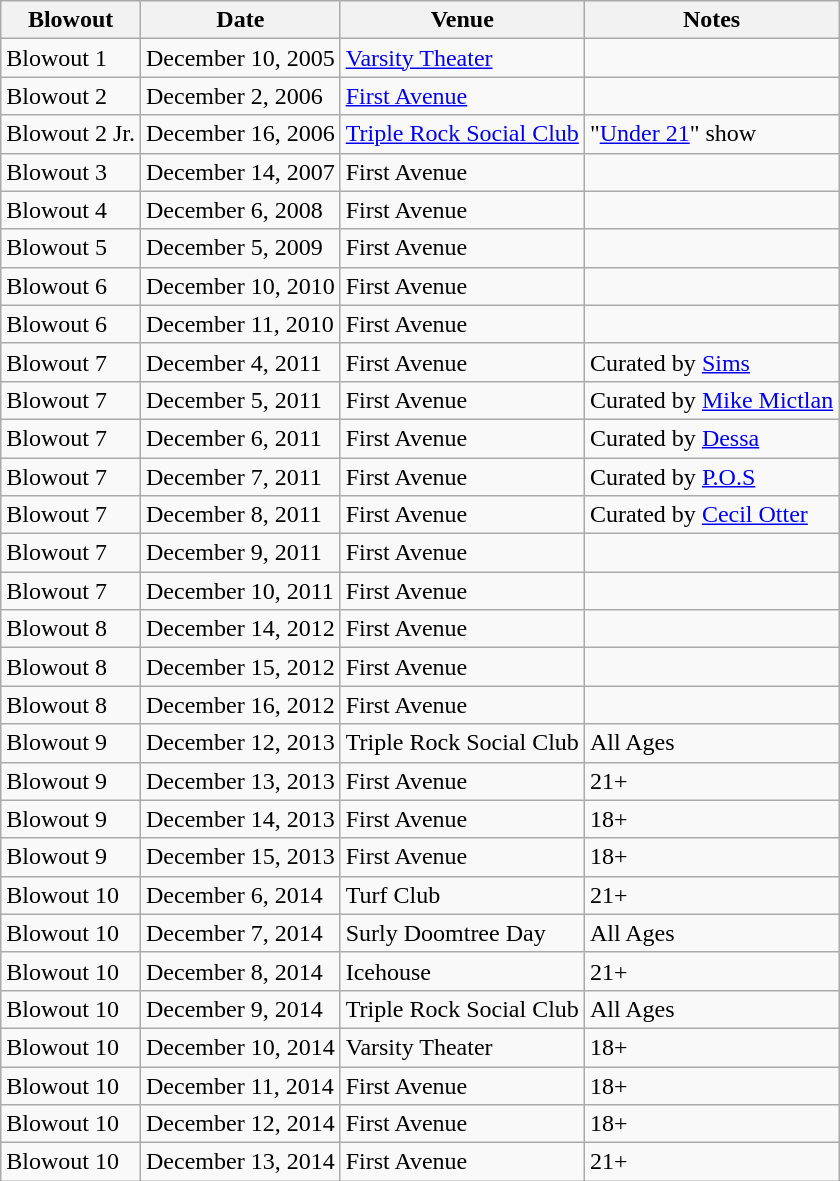<table class="wikitable">
<tr>
<th>Blowout</th>
<th>Date</th>
<th>Venue</th>
<th>Notes</th>
</tr>
<tr>
<td>Blowout 1</td>
<td>December 10, 2005</td>
<td><a href='#'>Varsity Theater</a></td>
<td></td>
</tr>
<tr>
<td>Blowout 2</td>
<td>December 2, 2006</td>
<td><a href='#'>First Avenue</a></td>
<td></td>
</tr>
<tr>
<td>Blowout 2 Jr.</td>
<td>December 16, 2006</td>
<td><a href='#'>Triple Rock Social Club</a></td>
<td>"<a href='#'>Under 21</a>" show</td>
</tr>
<tr>
<td>Blowout 3</td>
<td>December 14, 2007</td>
<td>First Avenue</td>
<td></td>
</tr>
<tr>
<td>Blowout 4</td>
<td>December 6, 2008</td>
<td>First Avenue</td>
<td></td>
</tr>
<tr>
<td>Blowout 5</td>
<td>December 5, 2009</td>
<td>First Avenue</td>
<td></td>
</tr>
<tr>
<td>Blowout 6</td>
<td>December 10, 2010</td>
<td>First Avenue</td>
<td></td>
</tr>
<tr>
<td>Blowout 6</td>
<td>December 11, 2010</td>
<td>First Avenue</td>
<td></td>
</tr>
<tr>
<td>Blowout 7</td>
<td>December 4, 2011</td>
<td>First Avenue</td>
<td>Curated by <a href='#'>Sims</a></td>
</tr>
<tr>
<td>Blowout 7</td>
<td>December 5, 2011</td>
<td>First Avenue</td>
<td>Curated by <a href='#'>Mike Mictlan</a></td>
</tr>
<tr>
<td>Blowout 7</td>
<td>December 6, 2011</td>
<td>First Avenue</td>
<td>Curated by <a href='#'>Dessa</a></td>
</tr>
<tr>
<td>Blowout 7</td>
<td>December 7, 2011</td>
<td>First Avenue</td>
<td>Curated by <a href='#'>P.O.S</a></td>
</tr>
<tr>
<td>Blowout 7</td>
<td>December 8, 2011</td>
<td>First Avenue</td>
<td>Curated by <a href='#'>Cecil Otter</a></td>
</tr>
<tr>
<td>Blowout 7</td>
<td>December 9, 2011</td>
<td>First Avenue</td>
<td></td>
</tr>
<tr>
<td>Blowout 7</td>
<td>December 10, 2011</td>
<td>First Avenue</td>
<td></td>
</tr>
<tr>
<td>Blowout 8</td>
<td>December 14, 2012</td>
<td>First Avenue</td>
<td></td>
</tr>
<tr>
<td>Blowout 8</td>
<td>December 15, 2012</td>
<td>First Avenue</td>
<td></td>
</tr>
<tr>
<td>Blowout 8</td>
<td>December 16, 2012</td>
<td>First Avenue</td>
<td></td>
</tr>
<tr>
<td>Blowout 9</td>
<td>December 12, 2013</td>
<td>Triple Rock Social Club</td>
<td>All Ages</td>
</tr>
<tr>
<td>Blowout 9</td>
<td>December 13, 2013</td>
<td>First Avenue</td>
<td>21+</td>
</tr>
<tr>
<td>Blowout 9</td>
<td>December 14, 2013</td>
<td>First Avenue</td>
<td>18+</td>
</tr>
<tr>
<td>Blowout 9</td>
<td>December 15, 2013</td>
<td>First Avenue</td>
<td>18+</td>
</tr>
<tr>
<td>Blowout 10</td>
<td>December 6, 2014</td>
<td>Turf Club</td>
<td>21+</td>
</tr>
<tr>
<td>Blowout 10</td>
<td>December 7, 2014</td>
<td>Surly Doomtree Day</td>
<td>All Ages</td>
</tr>
<tr>
<td>Blowout 10</td>
<td>December 8, 2014</td>
<td>Icehouse</td>
<td>21+</td>
</tr>
<tr>
<td>Blowout 10</td>
<td>December 9, 2014</td>
<td>Triple Rock Social Club</td>
<td>All Ages</td>
</tr>
<tr>
<td>Blowout 10</td>
<td>December 10, 2014</td>
<td>Varsity Theater</td>
<td>18+</td>
</tr>
<tr>
<td>Blowout 10</td>
<td>December 11, 2014</td>
<td>First Avenue</td>
<td>18+</td>
</tr>
<tr>
<td>Blowout 10</td>
<td>December 12, 2014</td>
<td>First Avenue</td>
<td>18+</td>
</tr>
<tr>
<td>Blowout 10</td>
<td>December 13, 2014</td>
<td>First Avenue</td>
<td>21+</td>
</tr>
</table>
